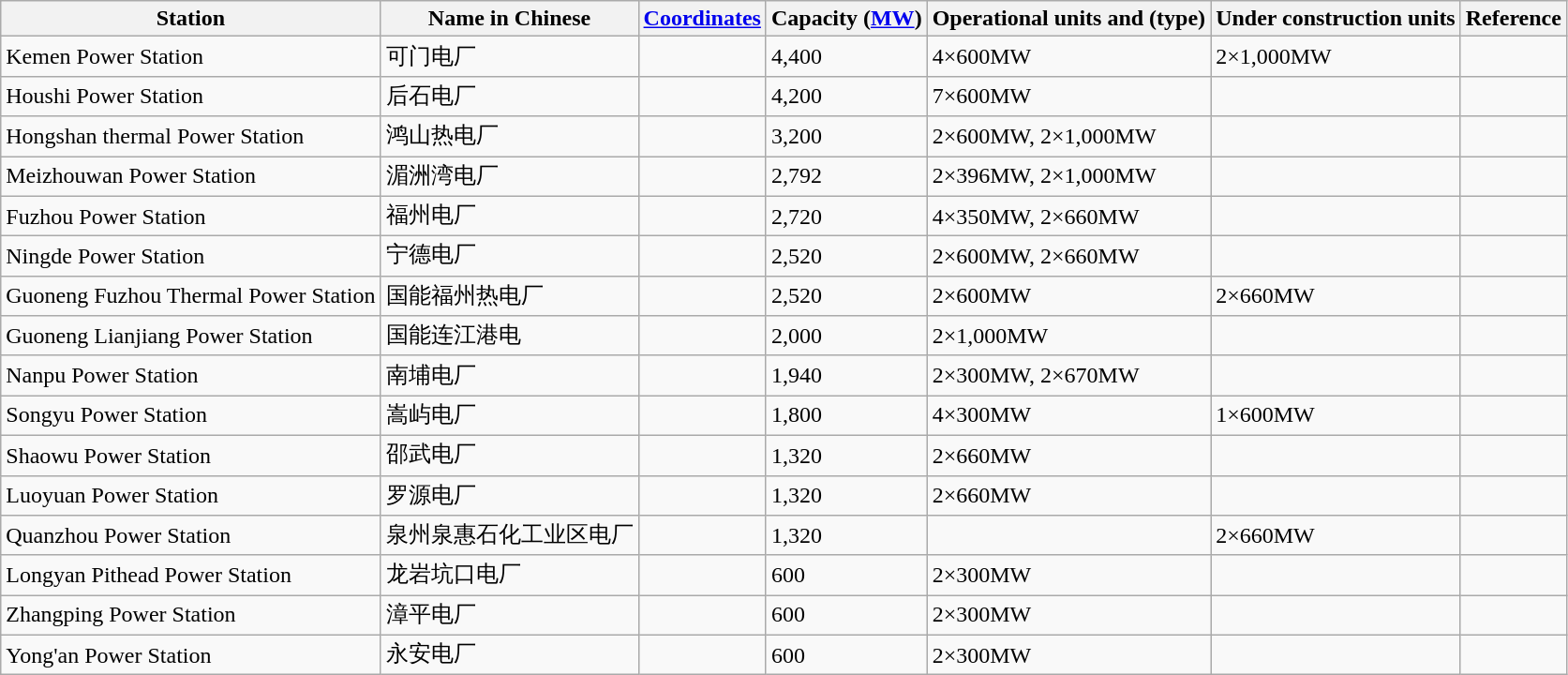<table class="wikitable sortable">
<tr>
<th>Station</th>
<th>Name in Chinese</th>
<th><a href='#'>Coordinates</a></th>
<th>Capacity (<a href='#'>MW</a>)</th>
<th>Operational units and (type)</th>
<th>Under construction units</th>
<th>Reference</th>
</tr>
<tr>
<td>Kemen Power Station</td>
<td>可门电厂</td>
<td></td>
<td>4,400</td>
<td>4×600MW</td>
<td>2×1,000MW</td>
<td></td>
</tr>
<tr>
<td>Houshi Power Station</td>
<td>后石电厂</td>
<td></td>
<td>4,200</td>
<td>7×600MW</td>
<td></td>
<td></td>
</tr>
<tr>
<td>Hongshan thermal Power Station</td>
<td>鸿山热电厂</td>
<td></td>
<td>3,200</td>
<td>2×600MW, 2×1,000MW</td>
<td></td>
<td></td>
</tr>
<tr>
<td>Meizhouwan Power Station</td>
<td>湄洲湾电厂</td>
<td></td>
<td>2,792</td>
<td>2×396MW, 2×1,000MW</td>
<td></td>
<td></td>
</tr>
<tr>
<td>Fuzhou Power Station</td>
<td>福州电厂</td>
<td></td>
<td>2,720</td>
<td>4×350MW, 2×660MW</td>
<td></td>
<td></td>
</tr>
<tr>
<td>Ningde Power Station</td>
<td>宁德电厂</td>
<td></td>
<td>2,520</td>
<td>2×600MW, 2×660MW</td>
<td></td>
<td></td>
</tr>
<tr>
<td>Guoneng Fuzhou Thermal Power Station</td>
<td>国能福州热电厂</td>
<td></td>
<td>2,520</td>
<td>2×600MW</td>
<td>2×660MW</td>
<td></td>
</tr>
<tr>
<td>Guoneng Lianjiang Power Station</td>
<td>国能连江港电</td>
<td></td>
<td>2,000</td>
<td>2×1,000MW</td>
<td></td>
<td></td>
</tr>
<tr>
<td>Nanpu Power Station</td>
<td>南埔电厂</td>
<td></td>
<td>1,940</td>
<td>2×300MW, 2×670MW</td>
<td></td>
<td></td>
</tr>
<tr>
<td>Songyu Power Station</td>
<td>嵩屿电厂</td>
<td></td>
<td>1,800</td>
<td>4×300MW</td>
<td>1×600MW</td>
<td></td>
</tr>
<tr>
<td>Shaowu Power Station</td>
<td>邵武电厂</td>
<td></td>
<td>1,320</td>
<td>2×660MW</td>
<td></td>
<td></td>
</tr>
<tr>
<td>Luoyuan Power Station</td>
<td>罗源电厂</td>
<td></td>
<td>1,320</td>
<td>2×660MW</td>
<td></td>
<td></td>
</tr>
<tr>
<td>Quanzhou Power Station</td>
<td>泉州泉惠石化工业区电厂</td>
<td></td>
<td>1,320</td>
<td></td>
<td>2×660MW</td>
<td></td>
</tr>
<tr>
<td>Longyan Pithead Power Station</td>
<td>龙岩坑口电厂</td>
<td></td>
<td>600</td>
<td>2×300MW</td>
<td></td>
<td></td>
</tr>
<tr>
<td>Zhangping Power Station</td>
<td>漳平电厂</td>
<td></td>
<td>600</td>
<td>2×300MW</td>
<td></td>
<td></td>
</tr>
<tr>
<td>Yong'an Power Station</td>
<td>永安电厂</td>
<td></td>
<td>600</td>
<td>2×300MW</td>
<td></td>
<td></td>
</tr>
</table>
